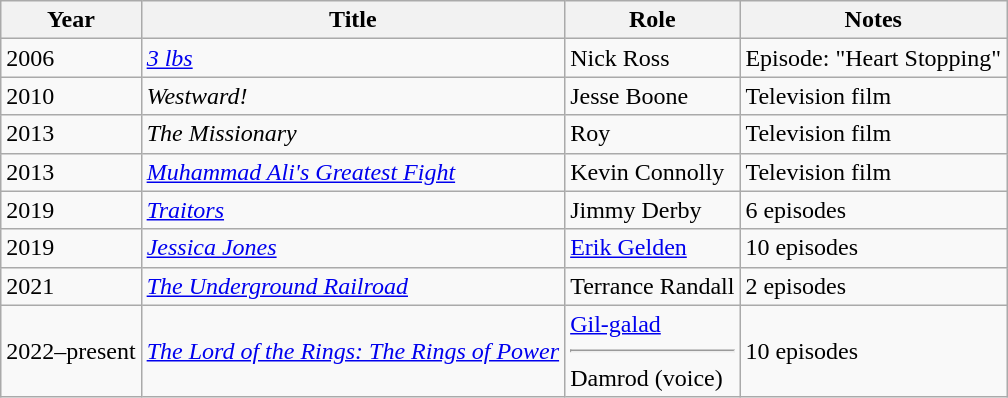<table class="wikitable sortable">
<tr>
<th>Year</th>
<th>Title</th>
<th>Role</th>
<th class=unsortable>Notes</th>
</tr>
<tr>
<td>2006</td>
<td><em><a href='#'>3 lbs</a></em></td>
<td>Nick Ross</td>
<td>Episode: "Heart Stopping"</td>
</tr>
<tr>
<td>2010</td>
<td><em>Westward!</em></td>
<td>Jesse Boone</td>
<td>Television film</td>
</tr>
<tr>
<td>2013</td>
<td><em>The Missionary</em></td>
<td>Roy</td>
<td>Television film</td>
</tr>
<tr>
<td>2013</td>
<td><em><a href='#'>Muhammad Ali's Greatest Fight</a></em></td>
<td>Kevin Connolly</td>
<td>Television film</td>
</tr>
<tr>
<td>2019</td>
<td><em><a href='#'>Traitors</a></em></td>
<td>Jimmy Derby</td>
<td>6 episodes</td>
</tr>
<tr>
<td>2019</td>
<td><em><a href='#'>Jessica Jones</a></em></td>
<td><a href='#'>Erik Gelden</a></td>
<td>10 episodes</td>
</tr>
<tr>
<td>2021</td>
<td><em><a href='#'>The Underground Railroad</a></em></td>
<td>Terrance Randall</td>
<td>2 episodes</td>
</tr>
<tr>
<td>2022–present</td>
<td><em><a href='#'>The Lord of the Rings: The Rings of Power</a></em></td>
<td><a href='#'>Gil-galad</a> <hr> Damrod (voice)</td>
<td>10 episodes</td>
</tr>
</table>
